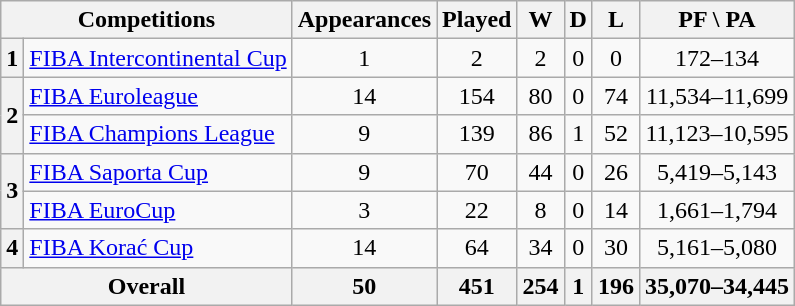<table class="wikitable">
<tr>
<th colspan="2">Competitions</th>
<th>Appearances</th>
<th>Played</th>
<th>W</th>
<th>D</th>
<th>L</th>
<th>PF \ PA</th>
</tr>
<tr>
<th>1</th>
<td><a href='#'>FIBA Intercontinental Cup</a></td>
<td style="text-align:center;">1</td>
<td style="text-align:center;">2</td>
<td style="text-align:center;">2</td>
<td style="text-align:center;">0</td>
<td style="text-align:center;">0</td>
<td style="text-align:center;">172–134</td>
</tr>
<tr>
<th rowspan="2">2</th>
<td><a href='#'>FIBA Euroleague</a></td>
<td style="text-align:center;">14</td>
<td style="text-align:center;">154</td>
<td style="text-align:center;">80</td>
<td style="text-align:center;">0</td>
<td style="text-align:center;">74</td>
<td style="text-align:center;">11,534–11,699</td>
</tr>
<tr>
<td><a href='#'>FIBA Champions League</a></td>
<td style="text-align:center;">9</td>
<td style="text-align:center;">139</td>
<td style="text-align:center;">86</td>
<td style="text-align:center;">1</td>
<td style="text-align:center;">52</td>
<td style="text-align:center;">11,123–10,595</td>
</tr>
<tr>
<th rowspan="2">3</th>
<td><a href='#'>FIBA Saporta Cup</a></td>
<td style="text-align:center;">9</td>
<td style="text-align:center;">70</td>
<td style="text-align:center;">44</td>
<td style="text-align:center;">0</td>
<td style="text-align:center;">26</td>
<td style="text-align:center;">5,419–5,143</td>
</tr>
<tr>
<td><a href='#'>FIBA EuroCup</a></td>
<td style="text-align:center;">3</td>
<td style="text-align:center;">22</td>
<td style="text-align:center;">8</td>
<td style="text-align:center;">0</td>
<td style="text-align:center;">14</td>
<td style="text-align:center;">1,661–1,794</td>
</tr>
<tr>
<th>4</th>
<td><a href='#'>FIBA Korać Cup</a></td>
<td style="text-align:center;">14</td>
<td style="text-align:center;">64</td>
<td style="text-align:center;">34</td>
<td style="text-align:center;">0</td>
<td style="text-align:center;">30</td>
<td style="text-align:center;">5,161–5,080</td>
</tr>
<tr>
<th colspan="2">Overall</th>
<th>50</th>
<th>451</th>
<th>254</th>
<th>1</th>
<th>196</th>
<th>35,070–34,445</th>
</tr>
</table>
